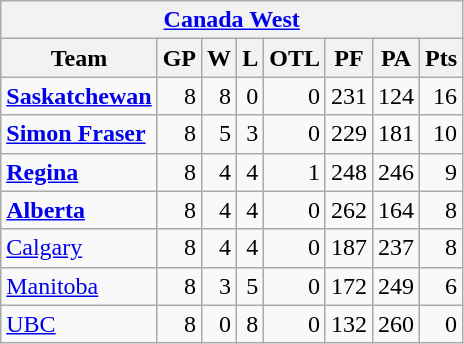<table class="wikitable" align="left">
<tr>
<th colspan="8"><a href='#'>Canada West</a></th>
</tr>
<tr>
<th>Team</th>
<th>GP</th>
<th>W</th>
<th>L</th>
<th>OTL</th>
<th>PF</th>
<th>PA</th>
<th>Pts</th>
</tr>
<tr align="right">
<td align="left"><strong><a href='#'>Saskatchewan</a></strong></td>
<td>8</td>
<td>8</td>
<td>0</td>
<td>0</td>
<td>231</td>
<td>124</td>
<td>16</td>
</tr>
<tr align="right">
<td align="left"><strong><a href='#'>Simon Fraser</a></strong></td>
<td>8</td>
<td>5</td>
<td>3</td>
<td>0</td>
<td>229</td>
<td>181</td>
<td>10</td>
</tr>
<tr align="right">
<td align="left"><strong><a href='#'>Regina</a></strong></td>
<td>8</td>
<td>4</td>
<td>4</td>
<td>1</td>
<td>248</td>
<td>246</td>
<td>9</td>
</tr>
<tr align="right">
<td align="left"><strong><a href='#'>Alberta</a></strong></td>
<td>8</td>
<td>4</td>
<td>4</td>
<td>0</td>
<td>262</td>
<td>164</td>
<td>8</td>
</tr>
<tr align="right">
<td align="left"><a href='#'>Calgary</a></td>
<td>8</td>
<td>4</td>
<td>4</td>
<td>0</td>
<td>187</td>
<td>237</td>
<td>8</td>
</tr>
<tr align="right">
<td align="left"><a href='#'>Manitoba</a></td>
<td>8</td>
<td>3</td>
<td>5</td>
<td>0</td>
<td>172</td>
<td>249</td>
<td>6</td>
</tr>
<tr align="right">
<td align="left"><a href='#'>UBC</a></td>
<td>8</td>
<td>0</td>
<td>8</td>
<td>0</td>
<td>132</td>
<td>260</td>
<td>0</td>
</tr>
</table>
